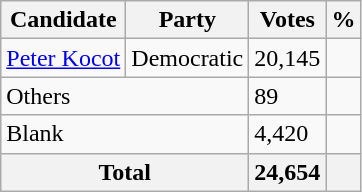<table class="wikitable">
<tr>
<th>Candidate</th>
<th>Party</th>
<th>Votes</th>
<th>%</th>
</tr>
<tr>
<td><a href='#'>Peter Kocot</a></td>
<td>Democratic</td>
<td>20,145</td>
<td></td>
</tr>
<tr>
<td colspan = 2>Others</td>
<td>89</td>
<td></td>
</tr>
<tr>
<td colspan = 2>Blank</td>
<td>4,420</td>
<td></td>
</tr>
<tr>
<th colspan = 2>Total</th>
<th>24,654</th>
<th></th>
</tr>
</table>
